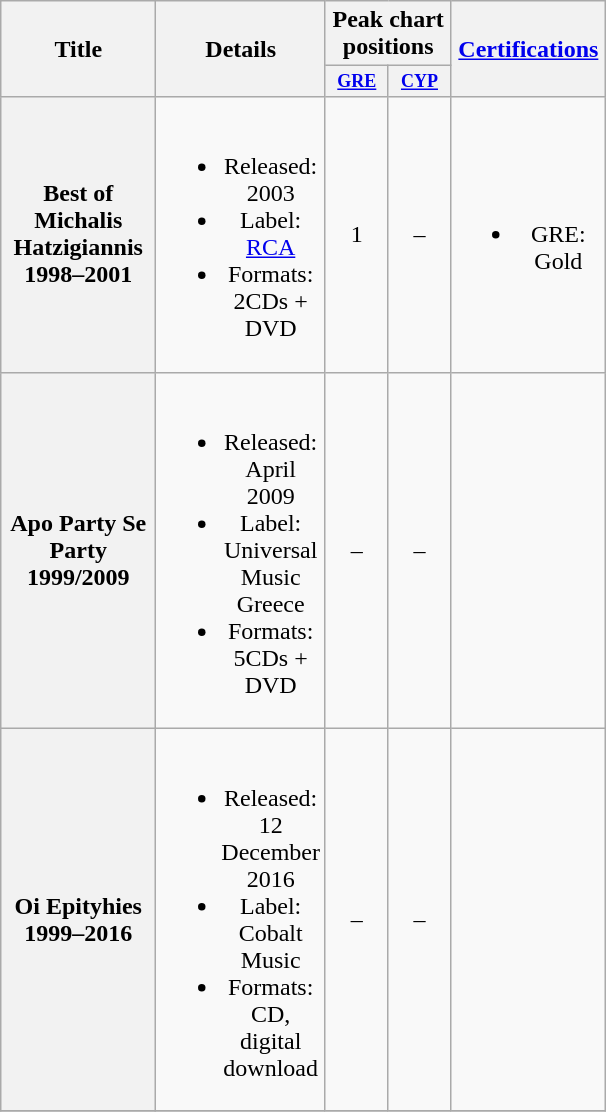<table class="wikitable plainrowheaders" style="text-align:center;">
<tr>
<th scope="col" rowspan="2" style="width:6em;">Title</th>
<th scope="col" rowspan="2" style="width:6em;">Details</th>
<th scope="col" colspan="2">Peak chart positions</th>
<th scope="col" rowspan="2" style="width:6em;"><a href='#'>Certifications</a></th>
</tr>
<tr>
<th style="width:3em;font-size:75%"><a href='#'>GRE</a></th>
<th style="width:3em;font-size:75%"><a href='#'>CYP</a></th>
</tr>
<tr>
<th scope="row">Best of Michalis Hatzigiannis 1998–2001</th>
<td><br><ul><li>Released: 2003</li><li>Label: <a href='#'>RCA</a></li><li>Formats: 2CDs + DVD</li></ul></td>
<td>1</td>
<td>–</td>
<td><br><ul><li>GRE: Gold</li></ul></td>
</tr>
<tr>
<th scope="row">Apo Party Se Party 1999/2009</th>
<td><br><ul><li>Released: April 2009</li><li>Label: Universal Music Greece</li><li>Formats: 5CDs + DVD</li></ul></td>
<td>–</td>
<td>–</td>
<td></td>
</tr>
<tr>
<th scope="row">Oi Epityhies 1999–2016</th>
<td><br><ul><li>Released: 12 December 2016</li><li>Label: Cobalt Music</li><li>Formats: CD, digital download</li></ul></td>
<td>–</td>
<td>–</td>
<td></td>
</tr>
<tr>
</tr>
</table>
